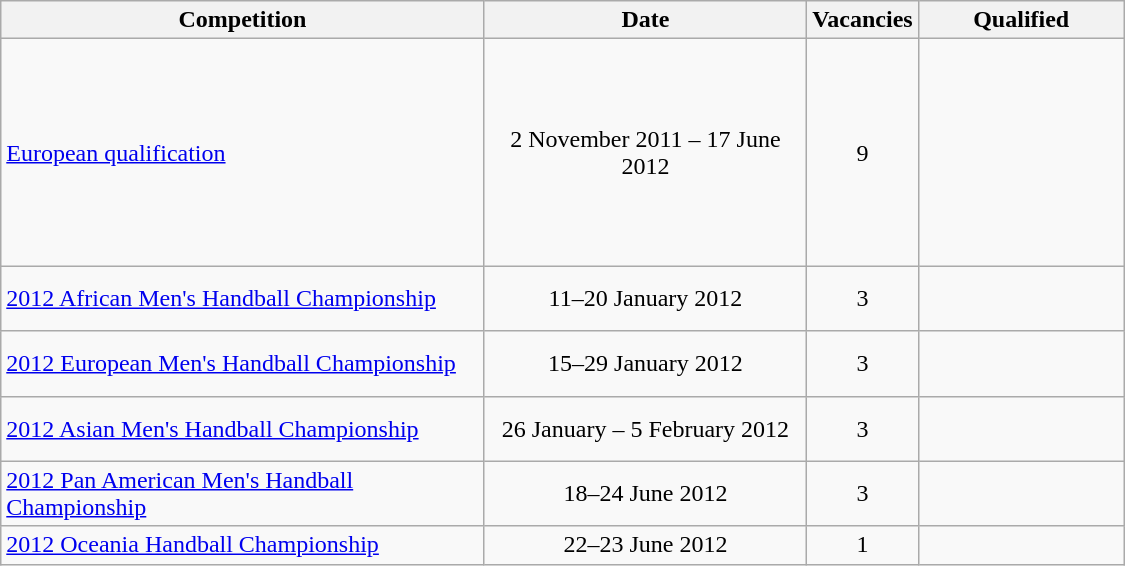<table class="wikitable" style="width:750px;">
<tr>
<th>Competition</th>
<th>Date</th>
<th>Vacancies</th>
<th width="130px">Qualified</th>
</tr>
<tr>
<td><a href='#'>European qualification</a></td>
<td style="text-align:center;">2 November 2011 – 17 June 2012</td>
<td style="text-align:center;">9</td>
<td><br><br> <br>  <br>  <br>  <br>  <br>  <br> </td>
</tr>
<tr>
<td><a href='#'>2012 African Men's Handball Championship</a></td>
<td style="text-align:center;">11–20 January 2012</td>
<td style="text-align:center;">3</td>
<td><br><br></td>
</tr>
<tr>
<td><a href='#'>2012 European Men's Handball Championship</a></td>
<td style="text-align:center;">15–29 January 2012</td>
<td style="text-align:center;">3</td>
<td><br><br></td>
</tr>
<tr>
<td><a href='#'>2012 Asian Men's Handball Championship</a></td>
<td style="text-align:center;">26 January – 5 February 2012</td>
<td style="text-align:center;">3</td>
<td><br><br></td>
</tr>
<tr>
<td><a href='#'>2012 Pan American Men's Handball Championship</a></td>
<td style="text-align:center;">18–24 June 2012</td>
<td style="text-align:center;">3</td>
<td><br><br></td>
</tr>
<tr>
<td><a href='#'>2012 Oceania Handball Championship</a></td>
<td style="text-align:center;">22–23 June 2012</td>
<td style="text-align:center;">1</td>
<td></td>
</tr>
</table>
